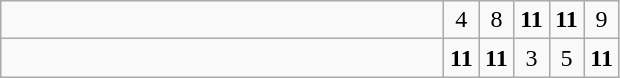<table class="wikitable">
<tr>
<td style="width:18em"></td>
<td align=center style="width:1em">4</td>
<td align=center style="width:1em">8</td>
<td align=center style="width:1em"><strong>11</strong></td>
<td align=center style="width:1em"><strong>11</strong></td>
<td align=center style="width:1em">9</td>
</tr>
<tr>
<td style="width:18em"></td>
<td align=center style="width:1em"><strong>11</strong></td>
<td align=center style="width:1em"><strong>11</strong></td>
<td align=center style="width:1em">3</td>
<td align=center style="width:1em">5</td>
<td align=center style="width:1em"><strong>11</strong></td>
</tr>
</table>
